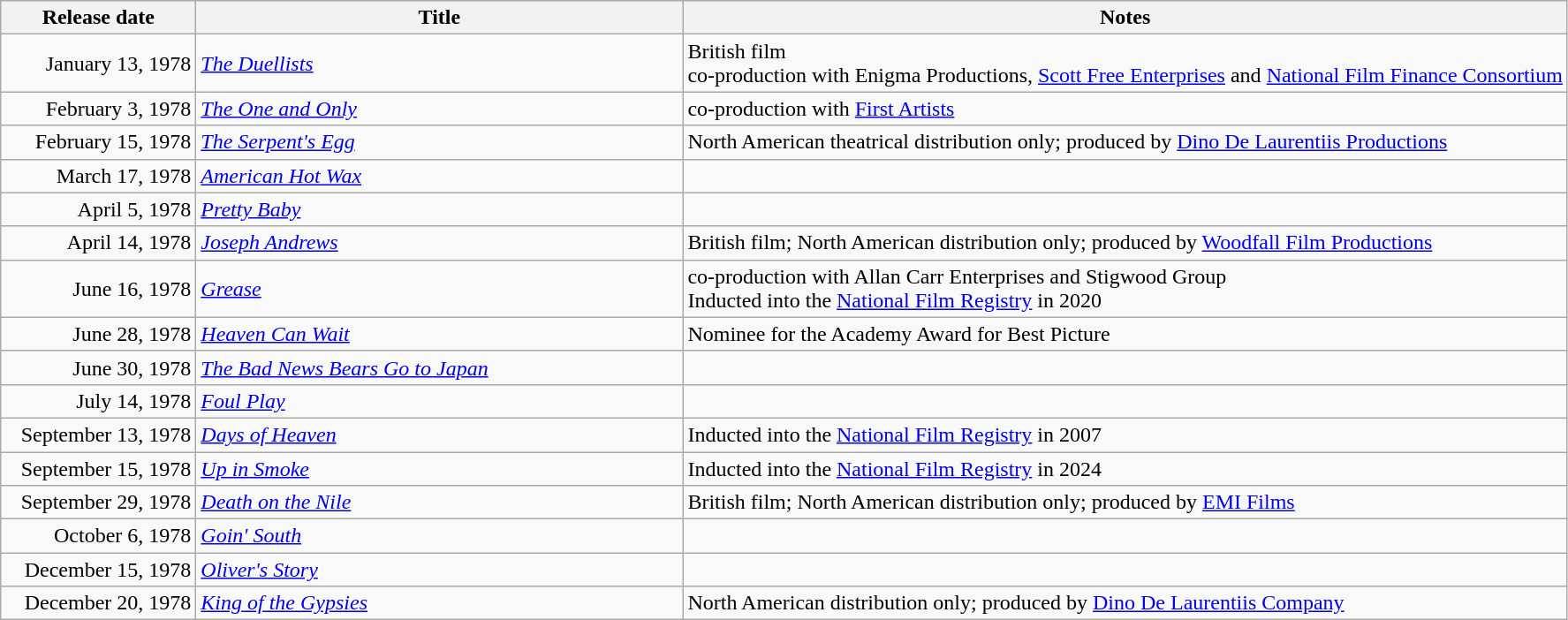<table class="wikitable sortable">
<tr>
<th style="width:8.75em;">Release date</th>
<th style="width:22.5em;">Title</th>
<th>Notes</th>
</tr>
<tr>
<td style="text-align:right;">January 13, 1978</td>
<td><em><a href='#'>The Duellists</a></em></td>
<td>British film<br>co-production with Enigma Productions, <a href='#'>Scott Free Enterprises</a> and <a href='#'>National Film Finance Consortium</a></td>
</tr>
<tr>
<td style="text-align:right;">February 3, 1978</td>
<td><em><a href='#'>The One and Only</a></em></td>
<td>co-production with <a href='#'>First Artists</a></td>
</tr>
<tr>
<td style="text-align:right;">February 15, 1978</td>
<td><em><a href='#'>The Serpent's Egg</a></em></td>
<td>North American theatrical distribution only; produced by <a href='#'>Dino De Laurentiis Productions</a></td>
</tr>
<tr>
<td style="text-align:right;">March 17, 1978</td>
<td><em><a href='#'>American Hot Wax</a></em></td>
<td></td>
</tr>
<tr>
<td style="text-align:right;">April 5, 1978</td>
<td><em><a href='#'>Pretty Baby</a></em></td>
<td></td>
</tr>
<tr>
<td style="text-align:right;">April 14, 1978</td>
<td><em><a href='#'>Joseph Andrews</a></em></td>
<td>British film; North American distribution only; produced by <a href='#'>Woodfall Film Productions</a></td>
</tr>
<tr>
<td style="text-align:right;">June 16, 1978</td>
<td><em><a href='#'>Grease</a></em></td>
<td>co-production with Allan Carr Enterprises and Stigwood Group<br>Inducted into the <a href='#'>National Film Registry</a> in 2020</td>
</tr>
<tr>
<td style="text-align:right;">June 28, 1978</td>
<td><em><a href='#'>Heaven Can Wait</a></em></td>
<td>Nominee for the Academy Award for Best Picture</td>
</tr>
<tr>
<td style="text-align:right;">June 30, 1978</td>
<td><em><a href='#'>The Bad News Bears Go to Japan</a></em></td>
<td></td>
</tr>
<tr>
<td style="text-align:right;">July 14, 1978</td>
<td><em><a href='#'>Foul Play</a></em></td>
<td></td>
</tr>
<tr>
<td style="text-align:right;">September 13, 1978</td>
<td><em><a href='#'>Days of Heaven</a></em></td>
<td>Inducted into the <a href='#'>National Film Registry</a> in 2007</td>
</tr>
<tr>
<td style="text-align:right;">September 15, 1978</td>
<td><em><a href='#'>Up in Smoke</a></em></td>
<td>Inducted into the <a href='#'>National Film Registry</a> in 2024</td>
</tr>
<tr>
<td style="text-align:right;">September 29, 1978</td>
<td><em><a href='#'>Death on the Nile</a></em></td>
<td>British film; North American distribution only; produced by <a href='#'>EMI Films</a></td>
</tr>
<tr>
<td style="text-align:right;">October 6, 1978</td>
<td><em><a href='#'>Goin' South</a></em></td>
<td></td>
</tr>
<tr>
<td style="text-align:right;">December 15, 1978</td>
<td><em><a href='#'>Oliver's Story</a></em></td>
<td></td>
</tr>
<tr>
<td style="text-align:right;">December 20, 1978</td>
<td><em><a href='#'>King of the Gypsies</a></em></td>
<td>North American distribution only; produced by <a href='#'>Dino De Laurentiis Company</a></td>
</tr>
</table>
